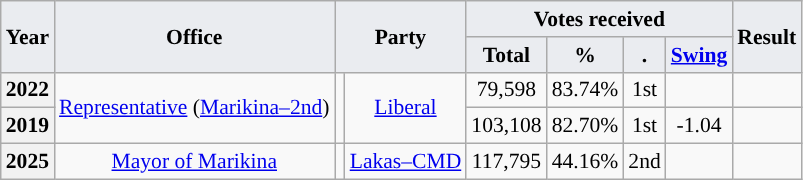<table class="wikitable" style="font-size:90%; text-align:center;">
<tr>
<th rowspan="2" style="background:#eaecf0;">Year</th>
<th rowspan="2" style="background:#eaecf0;">Office</th>
<th colspan="2" rowspan="2" style="background:#eaecf0;">Party</th>
<th colspan="4" style="background:#eaecf0;">Votes received</th>
<th rowspan="2" style="background:#eaecf0;">Result</th>
</tr>
<tr>
<th style="background:#eaecf0;">Total</th>
<th style="background:#eaecf0;">%</th>
<th style="background:#eaecf0;">.</th>
<th style="background:#eaecf0;"><a href='#'>Swing</a></th>
</tr>
<tr>
<th>2022</th>
<td rowspan="2"><a href='#'>Representative</a> (<a href='#'>Marikina–2nd</a>)</td>
<td rowspan="2" style="background:"></td>
<td rowspan="2"><a href='#'>Liberal</a></td>
<td>79,598</td>
<td>83.74%</td>
<td>1st</td>
<td></td>
<td></td>
</tr>
<tr>
<th>2019</th>
<td>103,108</td>
<td>82.70%</td>
<td>1st</td>
<td>-1.04</td>
<td></td>
</tr>
<tr>
<th>2025</th>
<td><a href='#'>Mayor of Marikina</a></td>
<td style="background:"></td>
<td><a href='#'>Lakas–CMD</a></td>
<td>117,795</td>
<td>44.16%</td>
<td>2nd</td>
<td></td>
<td></td>
</tr>
</table>
